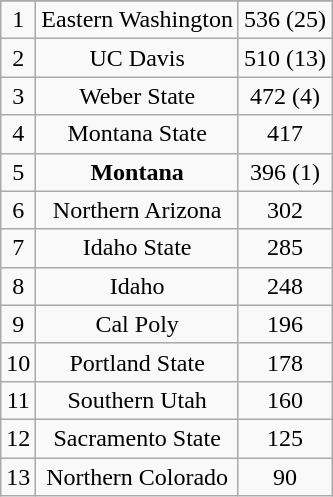<table class="wikitable" style="display: inline-table;">
<tr align="center">
</tr>
<tr align="center">
<td>1</td>
<td>Eastern Washington</td>
<td>536 (25)</td>
</tr>
<tr align="center">
<td>2</td>
<td>UC Davis</td>
<td>510 (13)</td>
</tr>
<tr align="center">
<td>3</td>
<td>Weber State</td>
<td>472 (4)</td>
</tr>
<tr align="center">
<td>4</td>
<td>Montana State</td>
<td>417</td>
</tr>
<tr align="center">
<td>5</td>
<td><strong>Montana</strong></td>
<td>396 (1)</td>
</tr>
<tr align="center">
<td>6</td>
<td>Northern Arizona</td>
<td>302</td>
</tr>
<tr align="center">
<td>7</td>
<td>Idaho State</td>
<td>285</td>
</tr>
<tr align="center">
<td>8</td>
<td>Idaho</td>
<td>248</td>
</tr>
<tr align="center">
<td>9</td>
<td>Cal Poly</td>
<td>196</td>
</tr>
<tr align="center">
<td>10</td>
<td>Portland State</td>
<td>178</td>
</tr>
<tr align="center">
<td>11</td>
<td>Southern Utah</td>
<td>160</td>
</tr>
<tr align="center">
<td>12</td>
<td>Sacramento State</td>
<td>125</td>
</tr>
<tr align="center">
<td>13</td>
<td>Northern Colorado</td>
<td>90</td>
</tr>
</table>
